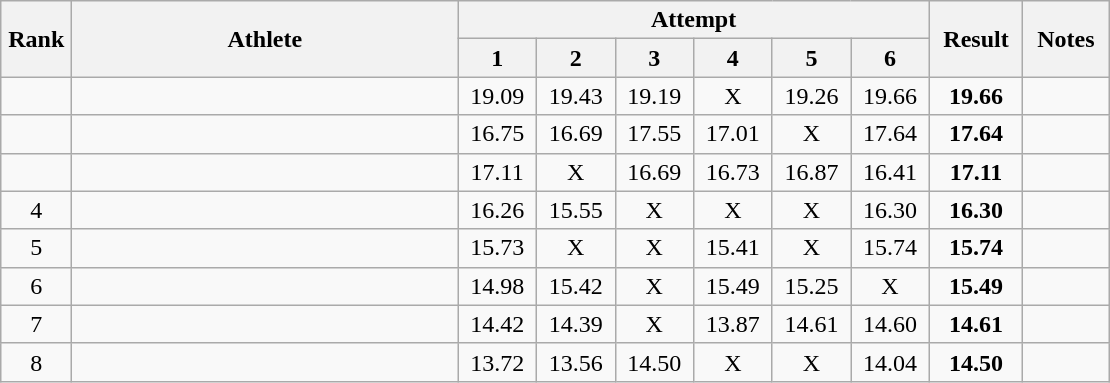<table class="wikitable" style="text-align:center">
<tr>
<th rowspan=2 width=40>Rank</th>
<th rowspan=2 width=250>Athlete</th>
<th colspan=6>Attempt</th>
<th rowspan=2 width=55>Result</th>
<th rowspan=2 width=50>Notes</th>
</tr>
<tr>
<th width=45>1</th>
<th width=45>2</th>
<th width=45>3</th>
<th width=45>4</th>
<th width=45>5</th>
<th width=45>6</th>
</tr>
<tr>
<td></td>
<td align=left></td>
<td>19.09</td>
<td>19.43</td>
<td>19.19</td>
<td>X</td>
<td>19.26</td>
<td>19.66</td>
<td><strong>19.66</strong></td>
<td></td>
</tr>
<tr>
<td></td>
<td align=left></td>
<td>16.75</td>
<td>16.69</td>
<td>17.55</td>
<td>17.01</td>
<td>X</td>
<td>17.64</td>
<td><strong>17.64</strong></td>
<td></td>
</tr>
<tr>
<td></td>
<td align=left></td>
<td>17.11</td>
<td>X</td>
<td>16.69</td>
<td>16.73</td>
<td>16.87</td>
<td>16.41</td>
<td><strong>17.11</strong></td>
<td></td>
</tr>
<tr>
<td>4</td>
<td align=left></td>
<td>16.26</td>
<td>15.55</td>
<td>X</td>
<td>X</td>
<td>X</td>
<td>16.30</td>
<td><strong>16.30</strong></td>
<td></td>
</tr>
<tr>
<td>5</td>
<td align=left></td>
<td>15.73</td>
<td>X</td>
<td>X</td>
<td>15.41</td>
<td>X</td>
<td>15.74</td>
<td><strong>15.74</strong></td>
<td></td>
</tr>
<tr>
<td>6</td>
<td align=left></td>
<td>14.98</td>
<td>15.42</td>
<td>X</td>
<td>15.49</td>
<td>15.25</td>
<td>X</td>
<td><strong>15.49</strong></td>
<td></td>
</tr>
<tr>
<td>7</td>
<td align=left></td>
<td>14.42</td>
<td>14.39</td>
<td>X</td>
<td>13.87</td>
<td>14.61</td>
<td>14.60</td>
<td><strong>14.61</strong></td>
<td></td>
</tr>
<tr>
<td>8</td>
<td align=left></td>
<td>13.72</td>
<td>13.56</td>
<td>14.50</td>
<td>X</td>
<td>X</td>
<td>14.04</td>
<td><strong>14.50</strong></td>
<td></td>
</tr>
</table>
